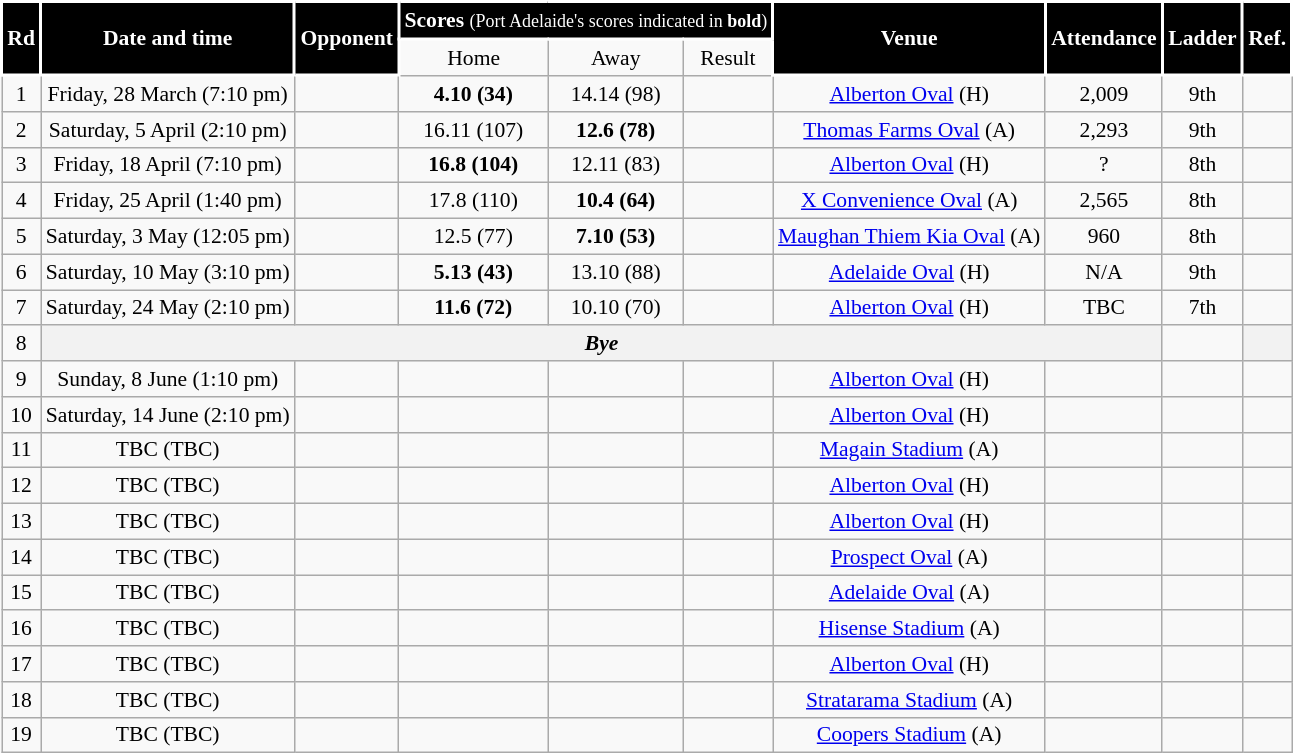<table class="wikitable" style="font-size:90%; text-align:center;">
<tr>
<td style="background:black; color:white; border: solid #FFFFFF 2px" rowspan=2><strong>Rd</strong></td>
<td style="background:black; color:white; border: solid #FFFFFF 2px" rowspan=2><strong>Date and time</strong></td>
<td style="background:black; color:white; border: solid #FFFFFF 2px" rowspan=2><strong>Opponent</strong></td>
<td style="background:black; color:white; border: solid #FFFFFF 2px" colspan=3><strong>Scores</strong> <small>(Port Adelaide's scores indicated in <strong>bold</strong>)</small></td>
<td style="background:black; color:white; border: solid #FFFFFF 2px" rowspan=2><strong>Venue</strong></td>
<td style="background:black; color:white; border: solid #FFFFFF 2px" rowspan=2><strong>Attendance</strong></td>
<td style="background:black; color:white; border: solid #FFFFFF 2px" rowspan=2><strong>Ladder</strong></td>
<td style="background:black; color:white; border: solid #FFFFFF 2px" rowspan=2><strong>Ref.</strong></td>
</tr>
<tr>
<td>Home</td>
<td>Away</td>
<td>Result</td>
</tr>
<tr>
<td>1</td>
<td>Friday, 28 March (7:10 pm)</td>
<td></td>
<td><strong>4.10 (34)</strong></td>
<td>14.14 (98)</td>
<td></td>
<td><a href='#'>Alberton Oval</a> (H)</td>
<td>2,009</td>
<td>9th</td>
<td></td>
</tr>
<tr>
<td>2</td>
<td>Saturday, 5 April (2:10 pm)</td>
<td></td>
<td>16.11 (107)</td>
<td><strong>12.6 (78)</strong></td>
<td></td>
<td><a href='#'>Thomas Farms Oval</a> (A)</td>
<td>2,293</td>
<td>9th</td>
<td></td>
</tr>
<tr>
<td>3</td>
<td>Friday, 18 April (7:10 pm)</td>
<td></td>
<td><strong>16.8 (104)</strong></td>
<td>12.11 (83)</td>
<td></td>
<td><a href='#'>Alberton Oval</a> (H)</td>
<td>?</td>
<td>8th</td>
<td></td>
</tr>
<tr>
<td>4</td>
<td>Friday, 25 April (1:40 pm)</td>
<td></td>
<td>17.8 (110)</td>
<td><strong>10.4 (64)</strong></td>
<td></td>
<td><a href='#'>X Convenience Oval</a> (A)</td>
<td>2,565</td>
<td>8th</td>
<td></td>
</tr>
<tr>
<td>5</td>
<td>Saturday, 3 May (12:05 pm)</td>
<td></td>
<td>12.5 (77)</td>
<td><strong>7.10 (53)</strong></td>
<td></td>
<td><a href='#'>Maughan Thiem Kia Oval</a> (A)</td>
<td>960</td>
<td>8th</td>
<td></td>
</tr>
<tr>
<td>6</td>
<td>Saturday, 10 May (3:10 pm)</td>
<td></td>
<td><strong>5.13 (43)</strong></td>
<td>13.10 (88)</td>
<td></td>
<td><a href='#'>Adelaide Oval</a> (H)</td>
<td>N/A</td>
<td>9th</td>
<td></td>
</tr>
<tr>
<td>7</td>
<td>Saturday, 24 May (2:10 pm)</td>
<td></td>
<td><strong>11.6 (72)</strong></td>
<td>10.10 (70)</td>
<td></td>
<td><a href='#'>Alberton Oval</a> (H)</td>
<td>TBC</td>
<td>7th</td>
<td></td>
</tr>
<tr>
<td>8</td>
<th colspan="7"><span><em>Bye</em></span></th>
<td></td>
<th colspan="1"></th>
</tr>
<tr>
<td>9</td>
<td>Sunday, 8 June (1:10 pm)</td>
<td></td>
<td></td>
<td></td>
<td></td>
<td><a href='#'>Alberton Oval</a> (H)</td>
<td></td>
<td></td>
<td></td>
</tr>
<tr>
<td>10</td>
<td>Saturday, 14 June (2:10 pm)</td>
<td></td>
<td></td>
<td></td>
<td></td>
<td><a href='#'>Alberton Oval</a> (H)</td>
<td></td>
<td></td>
<td></td>
</tr>
<tr>
<td>11</td>
<td>TBC (TBC)</td>
<td></td>
<td></td>
<td></td>
<td></td>
<td><a href='#'>Magain Stadium</a> (A)</td>
<td></td>
<td></td>
<td></td>
</tr>
<tr>
<td>12</td>
<td>TBC (TBC)</td>
<td></td>
<td></td>
<td></td>
<td></td>
<td><a href='#'>Alberton Oval</a> (H)</td>
<td></td>
<td></td>
<td></td>
</tr>
<tr>
<td>13</td>
<td>TBC (TBC)</td>
<td></td>
<td></td>
<td></td>
<td></td>
<td><a href='#'>Alberton Oval</a> (H)</td>
<td></td>
<td></td>
<td></td>
</tr>
<tr>
<td>14</td>
<td>TBC (TBC)</td>
<td></td>
<td></td>
<td></td>
<td></td>
<td><a href='#'>Prospect Oval</a> (A)</td>
<td></td>
<td></td>
<td></td>
</tr>
<tr>
<td>15</td>
<td>TBC (TBC)</td>
<td></td>
<td></td>
<td></td>
<td></td>
<td><a href='#'>Adelaide Oval</a> (A)</td>
<td></td>
<td></td>
<td></td>
</tr>
<tr>
<td>16</td>
<td>TBC (TBC)</td>
<td></td>
<td></td>
<td></td>
<td></td>
<td><a href='#'>Hisense Stadium</a> (A)</td>
<td></td>
<td></td>
<td></td>
</tr>
<tr>
<td>17</td>
<td>TBC (TBC)</td>
<td></td>
<td></td>
<td></td>
<td></td>
<td><a href='#'>Alberton Oval</a> (H)</td>
<td></td>
<td></td>
<td></td>
</tr>
<tr>
<td>18</td>
<td>TBC (TBC)</td>
<td></td>
<td></td>
<td></td>
<td></td>
<td><a href='#'>Stratarama Stadium</a> (A)</td>
<td></td>
<td></td>
<td></td>
</tr>
<tr>
<td>19</td>
<td>TBC (TBC)</td>
<td></td>
<td></td>
<td></td>
<td></td>
<td><a href='#'>Coopers Stadium</a> (A)</td>
<td></td>
<td></td>
<td></td>
</tr>
</table>
